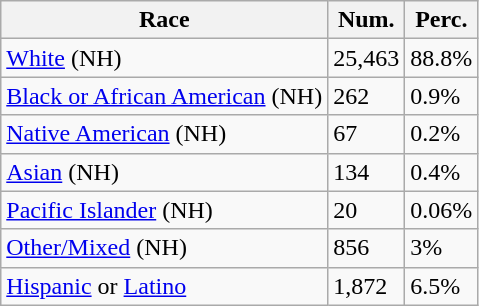<table class="wikitable">
<tr>
<th>Race</th>
<th>Num.</th>
<th>Perc.</th>
</tr>
<tr>
<td><a href='#'>White</a> (NH)</td>
<td>25,463</td>
<td>88.8%</td>
</tr>
<tr>
<td><a href='#'>Black or African American</a> (NH)</td>
<td>262</td>
<td>0.9%</td>
</tr>
<tr>
<td><a href='#'>Native American</a> (NH)</td>
<td>67</td>
<td>0.2%</td>
</tr>
<tr>
<td><a href='#'>Asian</a> (NH)</td>
<td>134</td>
<td>0.4%</td>
</tr>
<tr>
<td><a href='#'>Pacific Islander</a> (NH)</td>
<td>20</td>
<td>0.06%</td>
</tr>
<tr>
<td><a href='#'>Other/Mixed</a> (NH)</td>
<td>856</td>
<td>3%</td>
</tr>
<tr>
<td><a href='#'>Hispanic</a> or <a href='#'>Latino</a></td>
<td>1,872</td>
<td>6.5%</td>
</tr>
</table>
